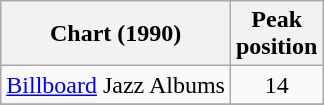<table class="wikitable">
<tr>
<th>Chart (1990)</th>
<th>Peak<br>position</th>
</tr>
<tr>
<td><a href='#'>Billboard</a> Jazz Albums</td>
<td align=center>14</td>
</tr>
<tr>
</tr>
</table>
